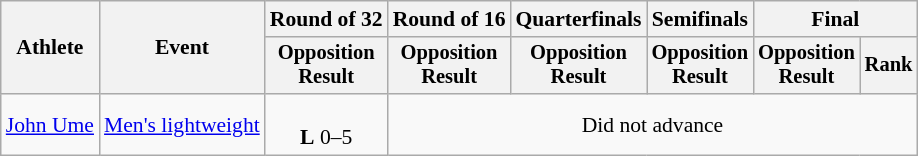<table class="wikitable" style="font-size:90%">
<tr>
<th rowspan="2">Athlete</th>
<th rowspan="2">Event</th>
<th>Round of 32</th>
<th>Round of 16</th>
<th>Quarterfinals</th>
<th>Semifinals</th>
<th colspan=2>Final</th>
</tr>
<tr style="font-size:95%">
<th>Opposition<br>Result</th>
<th>Opposition<br>Result</th>
<th>Opposition<br>Result</th>
<th>Opposition<br>Result</th>
<th>Opposition<br>Result</th>
<th>Rank</th>
</tr>
<tr align=center>
<td align=left><a href='#'>John Ume</a></td>
<td align=left><a href='#'>Men's lightweight</a></td>
<td><br><strong>L</strong> 0–5</td>
<td colspan=5>Did not advance</td>
</tr>
</table>
